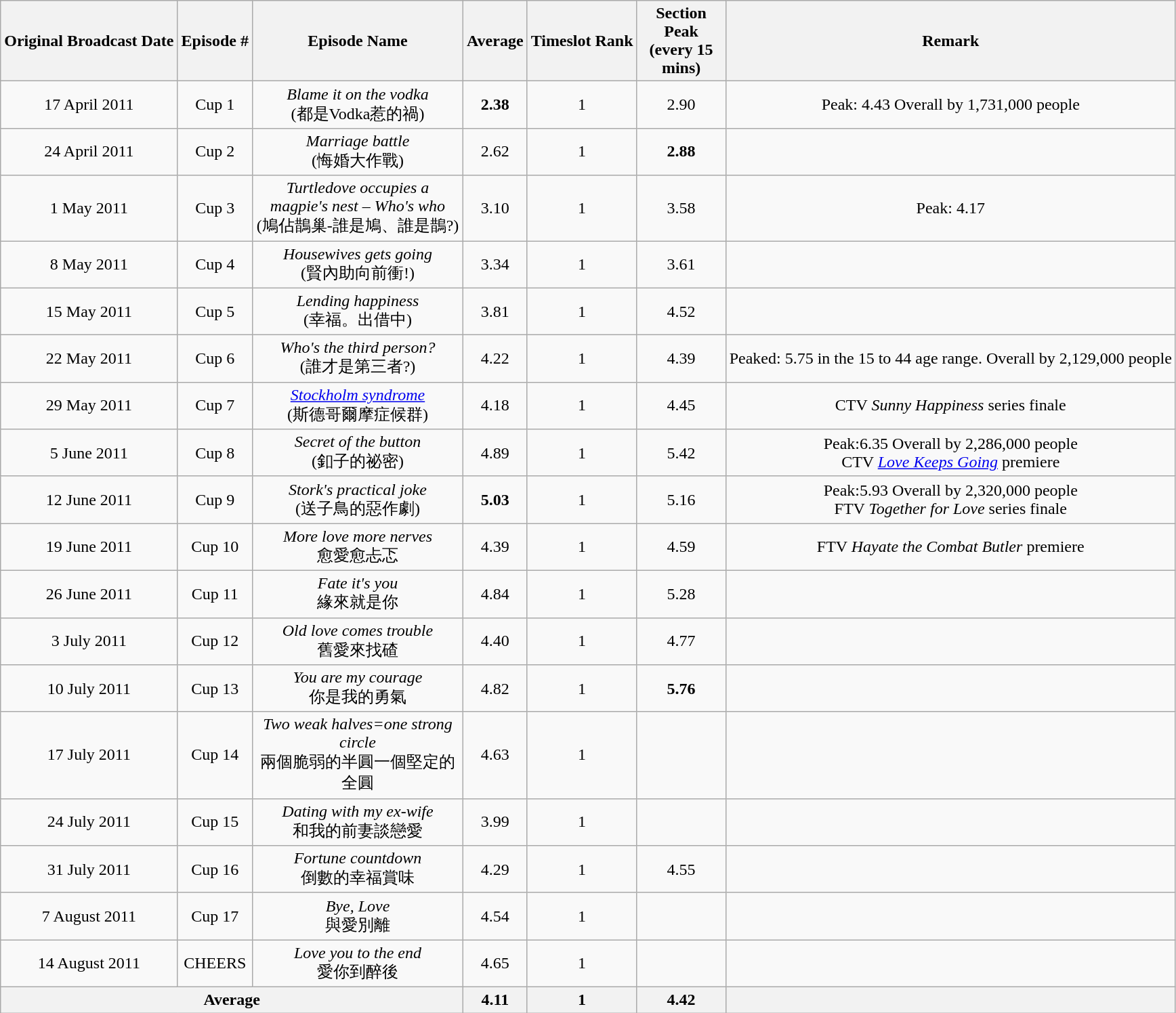<table class="wikitable" style="text-align:center">
<tr>
<th>Original Broadcast Date</th>
<th>Episode #</th>
<th width=200>Episode Name</th>
<th>Average</th>
<th>Timeslot Rank</th>
<th width=80>Section Peak (every 15 mins)</th>
<th>Remark</th>
</tr>
<tr>
<td>17 April 2011</td>
<td>Cup 1</td>
<td><em>Blame it on the vodka</em><br>(都是Vodka惹的禍)</td>
<td><span><strong>2.38</strong></span></td>
<td>1</td>
<td>2.90</td>
<td>Peak: 4.43 Overall by 1,731,000 people</td>
</tr>
<tr>
<td>24 April 2011</td>
<td>Cup 2</td>
<td><em>Marriage battle</em><br>(悔婚大作戰)</td>
<td>2.62</td>
<td>1</td>
<td><span><strong>2.88</strong></span></td>
<td></td>
</tr>
<tr>
<td>1 May 2011</td>
<td>Cup 3</td>
<td><em>Turtledove occupies a magpie's nest – Who's who</em><br>(鳩佔鵲巢-誰是鳩、誰是鵲?)</td>
<td>3.10</td>
<td>1</td>
<td>3.58</td>
<td>Peak: 4.17</td>
</tr>
<tr>
<td>8 May 2011</td>
<td>Cup 4</td>
<td><em>Housewives gets going</em><br>(賢內助向前衝!)</td>
<td>3.34</td>
<td>1</td>
<td>3.61</td>
<td></td>
</tr>
<tr>
<td>15 May 2011</td>
<td>Cup 5</td>
<td><em>Lending happiness</em><br>(幸福。出借中)</td>
<td>3.81</td>
<td>1</td>
<td>4.52</td>
<td></td>
</tr>
<tr>
<td>22 May 2011</td>
<td>Cup 6</td>
<td><em>Who's the third person?</em><br>(誰才是第三者?)</td>
<td>4.22</td>
<td>1</td>
<td>4.39</td>
<td>Peaked: 5.75 in the 15 to 44 age range. Overall by 2,129,000 people</td>
</tr>
<tr>
<td>29 May 2011</td>
<td>Cup 7</td>
<td><em><a href='#'>Stockholm syndrome</a></em><br>(斯德哥爾摩症候群)</td>
<td>4.18</td>
<td>1</td>
<td>4.45</td>
<td>CTV <em>Sunny Happiness</em> series finale</td>
</tr>
<tr>
<td>5 June 2011</td>
<td>Cup 8</td>
<td><em>Secret of the button</em><br>(釦子的祕密)</td>
<td>4.89</td>
<td>1</td>
<td>5.42</td>
<td>Peak:6.35 Overall by 2,286,000 people<br>CTV <em><a href='#'>Love Keeps Going</a></em> premiere</td>
</tr>
<tr>
<td>12 June 2011</td>
<td>Cup 9</td>
<td><em>Stork's practical joke</em><br>(送子鳥的惡作劇)</td>
<td><span><strong>5.03</strong></span></td>
<td>1</td>
<td>5.16</td>
<td>Peak:5.93 Overall by 2,320,000 people<br>FTV <em>Together for Love</em> series finale</td>
</tr>
<tr>
<td>19 June 2011</td>
<td>Cup 10</td>
<td><em>More love more nerves</em><br>愈愛愈忐忑</td>
<td>4.39</td>
<td>1</td>
<td>4.59</td>
<td>FTV <em>Hayate the Combat Butler</em> premiere</td>
</tr>
<tr>
<td>26 June 2011</td>
<td>Cup 11</td>
<td><em>Fate it's you</em><br>緣來就是你</td>
<td>4.84</td>
<td>1</td>
<td>5.28</td>
<td></td>
</tr>
<tr>
<td>3 July 2011</td>
<td>Cup 12</td>
<td><em>Old love comes trouble</em><br>舊愛來找碴</td>
<td>4.40</td>
<td>1</td>
<td>4.77</td>
<td></td>
</tr>
<tr>
<td>10 July 2011</td>
<td>Cup 13</td>
<td><em>You are my courage</em><br>你是我的勇氣</td>
<td>4.82</td>
<td>1</td>
<td><span><strong>5.76</strong></span></td>
<td></td>
</tr>
<tr>
<td>17 July 2011</td>
<td>Cup 14</td>
<td><em>Two weak halves=one strong circle</em><br>兩個脆弱的半圓一個堅定的全圓</td>
<td>4.63</td>
<td>1</td>
<td></td>
<td></td>
</tr>
<tr>
<td>24 July 2011</td>
<td>Cup 15</td>
<td><em>Dating with my ex-wife</em><br>和我的前妻談戀愛</td>
<td>3.99</td>
<td>1</td>
<td></td>
<td></td>
</tr>
<tr>
<td>31 July 2011</td>
<td>Cup 16</td>
<td><em>Fortune countdown</em><br>倒數的幸福賞味</td>
<td>4.29</td>
<td>1</td>
<td>4.55</td>
<td></td>
</tr>
<tr>
<td>7 August 2011</td>
<td>Cup 17</td>
<td><em>Bye, Love</em><br>與愛別離</td>
<td>4.54</td>
<td>1</td>
<td></td>
<td></td>
</tr>
<tr>
<td>14 August 2011</td>
<td>CHEERS</td>
<td><em>Love you to the end</em><br>愛你到醉後</td>
<td>4.65</td>
<td>1</td>
<td></td>
<td></td>
</tr>
<tr>
<th colspan="3">Average</th>
<th>4.11</th>
<th>1</th>
<th>4.42</th>
<th></th>
</tr>
</table>
